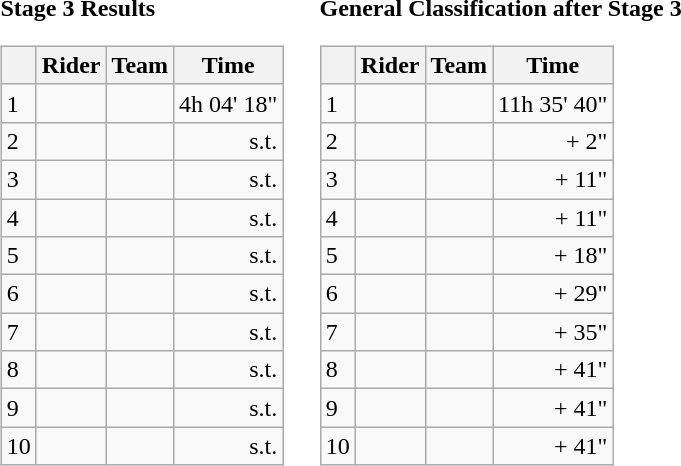<table>
<tr>
<td><strong>Stage 3 Results</strong><br><table class="wikitable">
<tr>
<th></th>
<th>Rider</th>
<th>Team</th>
<th>Time</th>
</tr>
<tr>
<td>1</td>
<td> </td>
<td></td>
<td>4h 04' 18"</td>
</tr>
<tr>
<td>2</td>
<td></td>
<td></td>
<td style="text-align:right;">s.t.</td>
</tr>
<tr>
<td>3</td>
<td></td>
<td></td>
<td style="text-align:right;">s.t.</td>
</tr>
<tr>
<td>4</td>
<td></td>
<td></td>
<td style="text-align:right;">s.t.</td>
</tr>
<tr>
<td>5</td>
<td></td>
<td></td>
<td style="text-align:right;">s.t.</td>
</tr>
<tr>
<td>6</td>
<td></td>
<td></td>
<td style="text-align:right;">s.t.</td>
</tr>
<tr>
<td>7</td>
<td></td>
<td></td>
<td style="text-align:right;">s.t.</td>
</tr>
<tr>
<td>8</td>
<td></td>
<td></td>
<td style="text-align:right;">s.t.</td>
</tr>
<tr>
<td>9</td>
<td></td>
<td></td>
<td style="text-align:right;">s.t.</td>
</tr>
<tr>
<td>10</td>
<td></td>
<td></td>
<td style="text-align:right;">s.t.</td>
</tr>
</table>
</td>
<td></td>
<td><strong>General Classification after Stage 3</strong><br><table class="wikitable">
<tr>
<th></th>
<th>Rider</th>
<th>Team</th>
<th>Time</th>
</tr>
<tr>
<td>1</td>
<td> </td>
<td></td>
<td style="text-align:right;">11h 35' 40"</td>
</tr>
<tr>
<td>2</td>
<td></td>
<td></td>
<td style="text-align:right;">+ 2"</td>
</tr>
<tr>
<td>3</td>
<td> </td>
<td></td>
<td style="text-align:right;">+ 11"</td>
</tr>
<tr>
<td>4</td>
<td></td>
<td></td>
<td style="text-align:right;">+ 11"</td>
</tr>
<tr>
<td>5</td>
<td></td>
<td></td>
<td style="text-align:right;">+ 18"</td>
</tr>
<tr>
<td>6</td>
<td></td>
<td></td>
<td style="text-align:right;">+ 29"</td>
</tr>
<tr>
<td>7</td>
<td></td>
<td></td>
<td style="text-align:right;">+ 35"</td>
</tr>
<tr>
<td>8</td>
<td></td>
<td></td>
<td style="text-align:right;">+ 41"</td>
</tr>
<tr>
<td>9</td>
<td></td>
<td></td>
<td style="text-align:right;">+ 41"</td>
</tr>
<tr>
<td>10</td>
<td></td>
<td></td>
<td style="text-align:right;">+ 41"</td>
</tr>
</table>
</td>
</tr>
</table>
